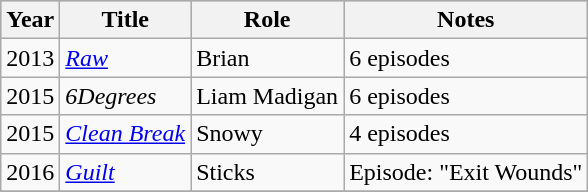<table class="wikitable sortable">
<tr style="background:#b0c4de; text-align:center;">
<th>Year</th>
<th>Title</th>
<th>Role</th>
<th class="unsortable">Notes</th>
</tr>
<tr>
<td>2013</td>
<td><em><a href='#'>Raw</a></em></td>
<td>Brian</td>
<td>6 episodes</td>
</tr>
<tr>
<td>2015</td>
<td><em>6Degrees</em></td>
<td>Liam Madigan</td>
<td>6 episodes</td>
</tr>
<tr>
<td>2015</td>
<td><em><a href='#'>Clean Break</a></em></td>
<td>Snowy</td>
<td>4 episodes</td>
</tr>
<tr>
<td>2016</td>
<td><em><a href='#'>Guilt</a></em></td>
<td>Sticks</td>
<td>Episode: "Exit Wounds"</td>
</tr>
<tr>
</tr>
</table>
